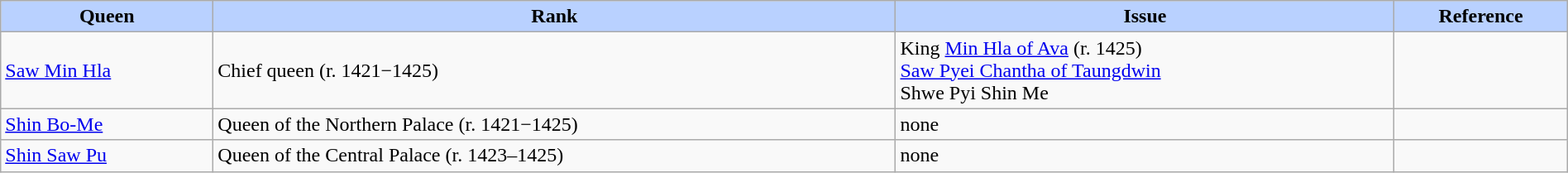<table width=100% class="wikitable">
<tr>
<th style="background-color:#B9D1FF">Queen</th>
<th style="background-color:#B9D1FF">Rank</th>
<th style="background-color:#B9D1FF">Issue</th>
<th style="background-color:#B9D1FF">Reference</th>
</tr>
<tr>
<td><a href='#'>Saw Min Hla</a></td>
<td>Chief queen (r. 1421−1425)</td>
<td>King <a href='#'>Min Hla of Ava</a> (r. 1425) <br> <a href='#'>Saw Pyei Chantha of Taungdwin</a> <br> Shwe Pyi Shin Me</td>
<td></td>
</tr>
<tr>
<td><a href='#'>Shin Bo-Me</a></td>
<td>Queen of the Northern Palace (r. 1421−1425)</td>
<td>none</td>
<td></td>
</tr>
<tr>
<td><a href='#'>Shin Saw Pu</a></td>
<td>Queen of the Central Palace (r. 1423–1425)</td>
<td>none</td>
<td></td>
</tr>
</table>
